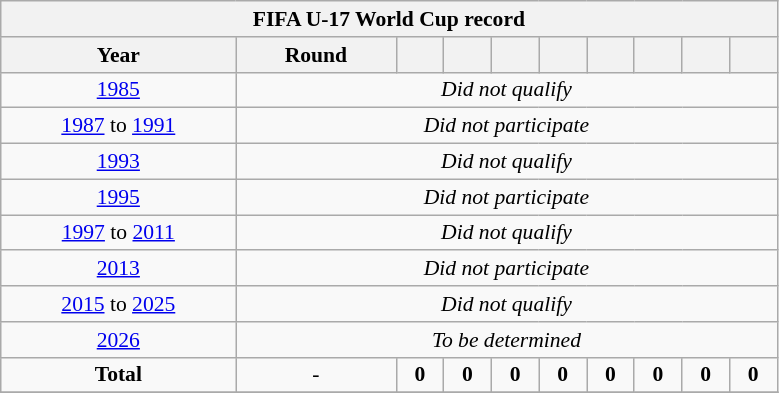<table class="wikitable" style="text-align: center; font-size: 90%;">
<tr>
<th colspan=10>FIFA U-17 World Cup record</th>
</tr>
<tr>
<th width=150>Year</th>
<th width=100>Round</th>
<th width=25></th>
<th width=25></th>
<th width=25></th>
<th width=25></th>
<th width=25></th>
<th width=25></th>
<th width=25></th>
<th width=25></th>
</tr>
<tr>
<td> <a href='#'>1985</a></td>
<td colspan=10><em>Did not qualify</em></td>
</tr>
<tr>
<td> <a href='#'>1987</a> to  <a href='#'>1991</a></td>
<td colspan=10><em>Did not participate</em></td>
</tr>
<tr>
<td> <a href='#'>1993</a></td>
<td colspan=10><em>Did not qualify</em></td>
</tr>
<tr>
<td> <a href='#'>1995</a></td>
<td colspan=10><em>Did not participate</em></td>
</tr>
<tr>
<td> <a href='#'>1997</a> to  <a href='#'>2011</a></td>
<td colspan=10><em>Did not qualify</em></td>
</tr>
<tr>
<td> <a href='#'>2013</a></td>
<td colspan=10><em>Did not participate</em></td>
</tr>
<tr>
<td> <a href='#'>2015</a> to  <a href='#'>2025</a></td>
<td colspan=10><em>Did not qualify</em></td>
</tr>
<tr>
<td> <a href='#'>2026</a></td>
<td colspan=10><em>To be determined</em></td>
</tr>
<tr>
<td><strong>Total</strong></td>
<td>-</td>
<td><strong>0</strong></td>
<td><strong>0</strong></td>
<td><strong>0</strong></td>
<td><strong>0</strong></td>
<td><strong>0</strong></td>
<td><strong>0</strong></td>
<td><strong>0</strong></td>
<td><strong>0</strong></td>
</tr>
<tr>
</tr>
</table>
